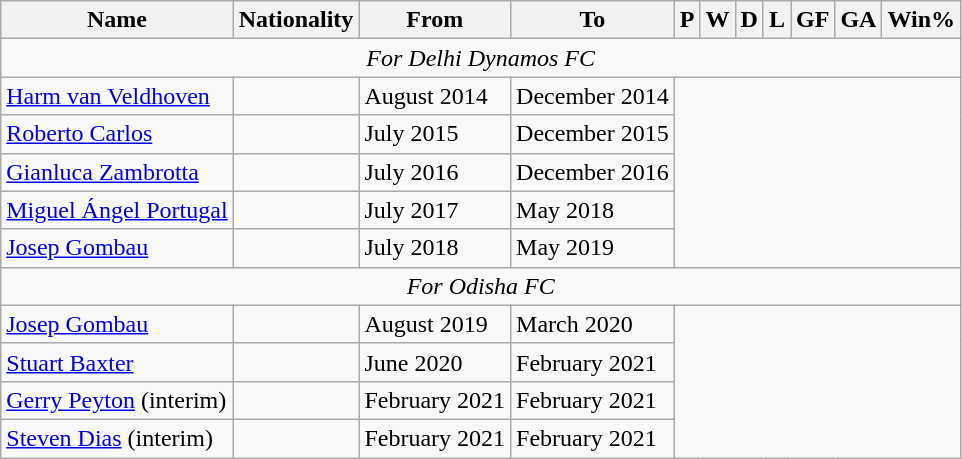<table class="wikitable plainrowheaders sortable" style="text-align:center">
<tr>
<th>Name</th>
<th>Nationality</th>
<th>From</th>
<th class="unsortable">To</th>
<th>P</th>
<th>W</th>
<th>D</th>
<th>L</th>
<th>GF</th>
<th>GA</th>
<th>Win%</th>
</tr>
<tr>
<td colspan="11"><em>For Delhi Dynamos FC</em></td>
</tr>
<tr>
<td scope=row style=text-align:left><a href='#'>Harm van Veldhoven</a></td>
<td align=left></td>
<td align=left>August 2014</td>
<td align=left>December 2014<br></td>
</tr>
<tr>
<td scope=row style=text-align:left><a href='#'>Roberto Carlos</a></td>
<td align=left></td>
<td align=left>July 2015</td>
<td align=left>December 2015<br></td>
</tr>
<tr>
<td scope=row style=text-align:left><a href='#'>Gianluca Zambrotta</a></td>
<td align=left></td>
<td align=left>July 2016</td>
<td align=left>December 2016<br></td>
</tr>
<tr>
<td scope=row style=text-align:left><a href='#'>Miguel Ángel Portugal</a></td>
<td align=left></td>
<td align=left>July 2017</td>
<td align=left>May 2018<br></td>
</tr>
<tr>
<td scope=row style=text-align:left><a href='#'>Josep Gombau</a></td>
<td align=left></td>
<td align=left>July 2018</td>
<td align=left>May 2019<br></td>
</tr>
<tr>
<td colspan="11"><em>For Odisha FC</em></td>
</tr>
<tr>
<td scope=row style=text-align:left><a href='#'>Josep Gombau</a></td>
<td align=left></td>
<td align=left>August 2019</td>
<td align=left>March 2020<br></td>
</tr>
<tr>
<td scope=row style=text-align:left><a href='#'>Stuart Baxter</a></td>
<td align=left></td>
<td align=left>June 2020</td>
<td align=left>February 2021<br></td>
</tr>
<tr>
<td scope=row style=text-align:left><a href='#'>Gerry Peyton</a> (interim)</td>
<td align=left></td>
<td align=left>February 2021</td>
<td align=left>February 2021<br></td>
</tr>
<tr>
<td scope=row style=text-align:left><a href='#'>Steven Dias</a> (interim)</td>
<td align=left></td>
<td align=left>February 2021</td>
<td align=left>February 2021<br></td>
</tr>
</table>
